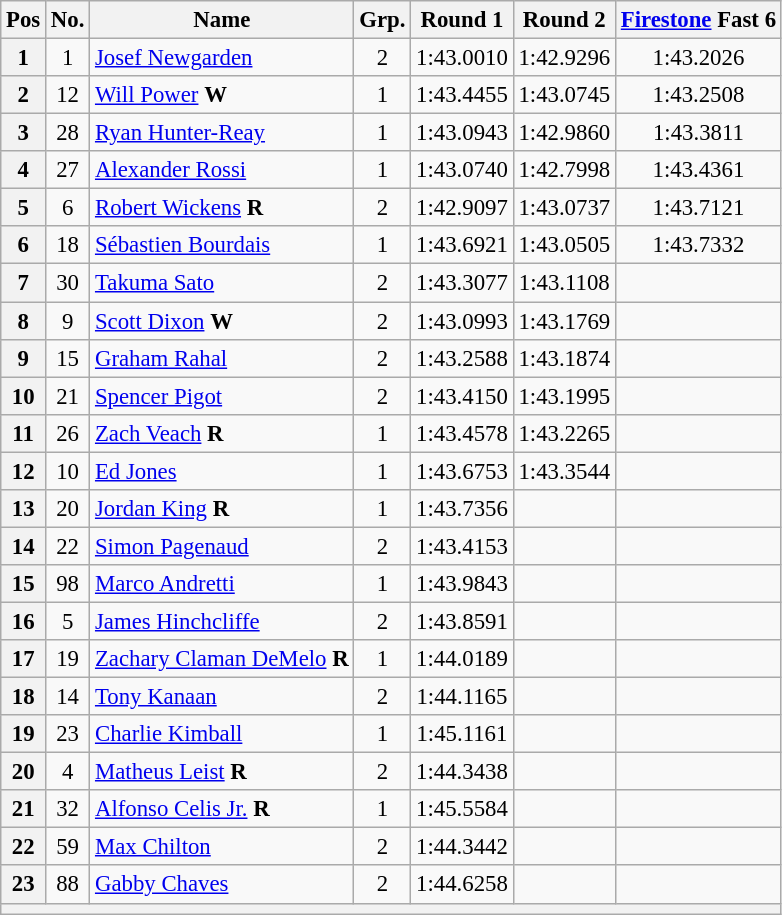<table class="wikitable sortable" style="text-align:center; font-size: 95%;">
<tr>
<th>Pos</th>
<th>No.</th>
<th>Name</th>
<th>Grp.</th>
<th>Round 1</th>
<th>Round 2</th>
<th><a href='#'>Firestone</a> Fast 6</th>
</tr>
<tr>
<th scope="row">1</th>
<td>1</td>
<td align="left"> <a href='#'>Josef Newgarden</a></td>
<td>2</td>
<td>1:43.0010</td>
<td>1:42.9296</td>
<td>1:43.2026</td>
</tr>
<tr>
<th scope="row">2</th>
<td>12</td>
<td align="left"> <a href='#'>Will Power</a> <strong><span>W</span></strong></td>
<td>1</td>
<td>1:43.4455</td>
<td>1:43.0745</td>
<td>1:43.2508</td>
</tr>
<tr>
<th scope="row">3</th>
<td>28</td>
<td align="left"> <a href='#'>Ryan Hunter-Reay</a></td>
<td>1</td>
<td>1:43.0943</td>
<td>1:42.9860</td>
<td>1:43.3811</td>
</tr>
<tr>
<th scope="row">4</th>
<td>27</td>
<td align="left"> <a href='#'>Alexander Rossi</a></td>
<td>1</td>
<td>1:43.0740</td>
<td>1:42.7998</td>
<td>1:43.4361</td>
</tr>
<tr>
<th scope="row">5</th>
<td>6</td>
<td align="left"> <a href='#'>Robert Wickens</a> <strong><span>R</span></strong></td>
<td>2</td>
<td>1:42.9097</td>
<td>1:43.0737</td>
<td>1:43.7121</td>
</tr>
<tr>
<th scope="row">6</th>
<td>18</td>
<td align="left"> <a href='#'>Sébastien Bourdais</a></td>
<td>1</td>
<td>1:43.6921</td>
<td>1:43.0505</td>
<td>1:43.7332</td>
</tr>
<tr>
<th scope="row">7</th>
<td>30</td>
<td align="left"> <a href='#'>Takuma Sato</a></td>
<td>2</td>
<td>1:43.3077</td>
<td>1:43.1108</td>
<td></td>
</tr>
<tr>
<th scope="row">8</th>
<td>9</td>
<td align="left"> <a href='#'>Scott Dixon</a> <strong><span>W</span></strong></td>
<td>2</td>
<td>1:43.0993</td>
<td>1:43.1769</td>
<td></td>
</tr>
<tr>
<th scope="row">9</th>
<td>15</td>
<td align="left"> <a href='#'>Graham Rahal</a></td>
<td>2</td>
<td>1:43.2588</td>
<td>1:43.1874</td>
<td></td>
</tr>
<tr>
<th scope="row">10</th>
<td>21</td>
<td align="left"> <a href='#'>Spencer Pigot</a></td>
<td>2</td>
<td>1:43.4150</td>
<td>1:43.1995</td>
<td></td>
</tr>
<tr>
<th scope="row">11</th>
<td>26</td>
<td align="left"> <a href='#'>Zach Veach</a> <strong><span>R</span></strong></td>
<td>1</td>
<td>1:43.4578</td>
<td>1:43.2265</td>
<td></td>
</tr>
<tr>
<th scope="row">12</th>
<td>10</td>
<td align="left"> <a href='#'>Ed Jones</a></td>
<td>1</td>
<td>1:43.6753</td>
<td>1:43.3544</td>
<td></td>
</tr>
<tr>
<th scope="row">13</th>
<td>20</td>
<td align="left"> <a href='#'>Jordan King</a> <strong><span>R</span></strong></td>
<td>1</td>
<td>1:43.7356</td>
<td></td>
<td></td>
</tr>
<tr>
<th scope="row">14</th>
<td>22</td>
<td align="left"> <a href='#'>Simon Pagenaud</a></td>
<td>2</td>
<td>1:43.4153</td>
<td></td>
<td></td>
</tr>
<tr>
<th scope="row">15</th>
<td>98</td>
<td align="left"> <a href='#'>Marco Andretti</a></td>
<td>1</td>
<td>1:43.9843</td>
<td></td>
<td></td>
</tr>
<tr>
<th scope="row">16</th>
<td>5</td>
<td align="left"> <a href='#'>James Hinchcliffe</a></td>
<td>2</td>
<td>1:43.8591</td>
<td></td>
<td></td>
</tr>
<tr>
<th scope="row">17</th>
<td>19</td>
<td align="left"> <a href='#'>Zachary Claman DeMelo</a> <strong><span>R</span></strong></td>
<td>1</td>
<td>1:44.0189</td>
<td></td>
<td></td>
</tr>
<tr>
<th scope="row">18</th>
<td>14</td>
<td align="left"> <a href='#'>Tony Kanaan</a></td>
<td>2</td>
<td>1:44.1165</td>
<td></td>
<td></td>
</tr>
<tr>
<th scope="row">19</th>
<td>23</td>
<td align="left"> <a href='#'>Charlie Kimball</a></td>
<td>1</td>
<td>1:45.1161</td>
<td></td>
<td></td>
</tr>
<tr>
<th scope="row">20</th>
<td>4</td>
<td align="left"> <a href='#'>Matheus Leist</a> <strong><span>R</span></strong></td>
<td>2</td>
<td>1:44.3438</td>
<td></td>
<td></td>
</tr>
<tr>
<th scope="row">21</th>
<td>32</td>
<td align="left"> <a href='#'>Alfonso Celis Jr.</a> <strong><span>R</span></strong></td>
<td>1</td>
<td>1:45.5584</td>
<td></td>
<td></td>
</tr>
<tr>
<th scope="row">22</th>
<td>59</td>
<td align="left"> <a href='#'>Max Chilton</a></td>
<td>2</td>
<td>1:44.3442</td>
<td></td>
<td></td>
</tr>
<tr>
<th scope="row">23</th>
<td>88</td>
<td align="left"> <a href='#'>Gabby Chaves</a></td>
<td>2</td>
<td>1:44.6258</td>
<td></td>
<td></td>
</tr>
<tr>
<th colspan="7"> </th>
</tr>
</table>
